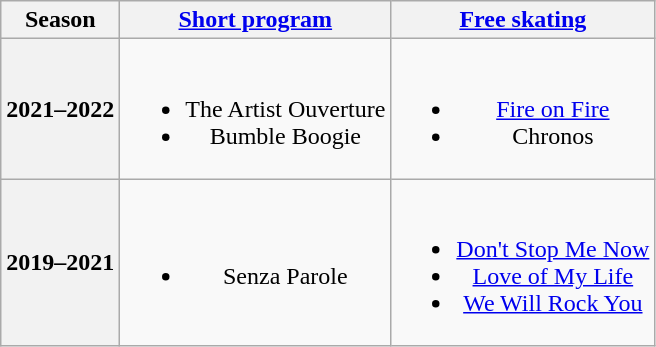<table class=wikitable style=text-align:center>
<tr>
<th>Season</th>
<th><a href='#'>Short program</a></th>
<th><a href='#'>Free skating</a></th>
</tr>
<tr>
<th>2021–2022 <br> </th>
<td><br><ul><li>The Artist Ouverture <br> </li><li>Bumble Boogie <br> </li></ul></td>
<td><br><ul><li><a href='#'>Fire on Fire</a> <br> </li><li>Chronos <br> </li></ul></td>
</tr>
<tr>
<th>2019–2021 <br> </th>
<td><br><ul><li>Senza Parole <br> </li></ul></td>
<td><br><ul><li><a href='#'>Don't Stop Me Now</a></li><li><a href='#'>Love of My Life</a></li><li><a href='#'>We Will Rock You</a> <br> </li></ul></td>
</tr>
</table>
